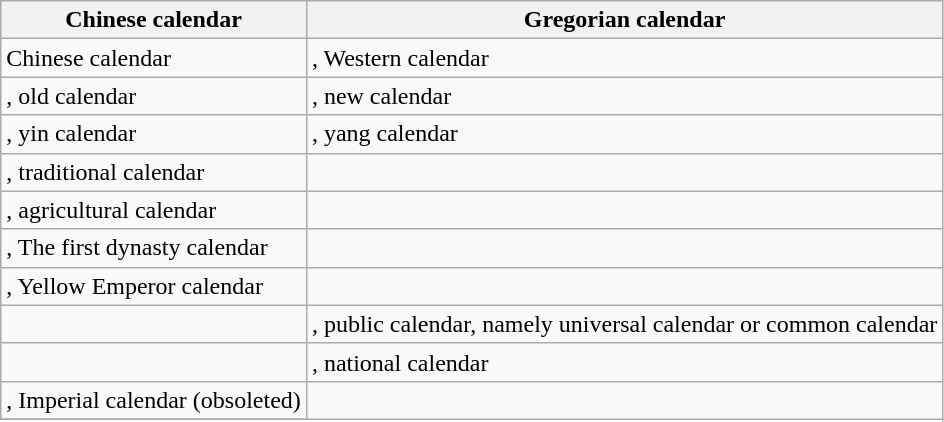<table class="wikitable">
<tr>
<th>Chinese calendar</th>
<th>Gregorian calendar</th>
</tr>
<tr>
<td> Chinese calendar</td>
<td>, Western calendar</td>
</tr>
<tr>
<td>, old calendar</td>
<td>, new calendar</td>
</tr>
<tr>
<td>, yin calendar</td>
<td>, yang calendar</td>
</tr>
<tr>
<td>, traditional calendar</td>
<td></td>
</tr>
<tr>
<td>, agricultural calendar</td>
<td></td>
</tr>
<tr>
<td>, The first dynasty calendar</td>
<td></td>
</tr>
<tr>
<td>, Yellow Emperor calendar</td>
<td></td>
</tr>
<tr>
<td></td>
<td>, public calendar, namely universal calendar or common calendar</td>
</tr>
<tr>
<td></td>
<td>, national calendar</td>
</tr>
<tr>
<td>, Imperial calendar (obsoleted)</td>
</tr>
<tr>
</tr>
</table>
